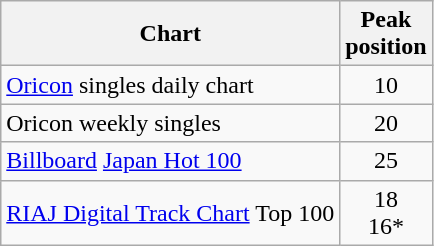<table class="wikitable">
<tr>
<th>Chart</th>
<th>Peak<br>position</th>
</tr>
<tr>
<td><a href='#'>Oricon</a> singles daily chart</td>
<td align="center">10</td>
</tr>
<tr>
<td>Oricon weekly singles</td>
<td align="center">20</td>
</tr>
<tr>
<td><a href='#'>Billboard</a> <a href='#'>Japan Hot 100</a></td>
<td align="center">25</td>
</tr>
<tr>
<td><a href='#'>RIAJ Digital Track Chart</a> Top 100</td>
<td align="center">18<br>16*</td>
</tr>
</table>
